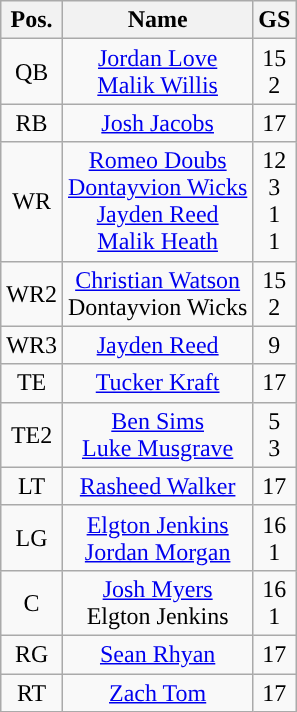<table class="wikitable" style="text-align:center">
<tr>
<th>Pos.</th>
<th>Name</th>
<th>GS</th>
</tr>
<tr>
<td>QB</td>
<td><a href='#'>Jordan Love</a><br><a href='#'>Malik Willis</a></td>
<td>15<br>2</td>
</tr>
<tr>
<td>RB</td>
<td><a href='#'>Josh Jacobs</a></td>
<td>17</td>
</tr>
<tr>
<td>WR</td>
<td><a href='#'>Romeo Doubs</a><br><a href='#'>Dontayvion Wicks</a><br><a href='#'>Jayden Reed</a><br><a href='#'>Malik Heath</a></td>
<td>12<br>3<br>1<br>1</td>
</tr>
<tr>
<td>WR2</td>
<td><a href='#'>Christian Watson</a><br>Dontayvion Wicks</td>
<td>15<br>2</td>
</tr>
<tr>
<td>WR3</td>
<td><a href='#'>Jayden Reed</a></td>
<td>9</td>
</tr>
<tr>
<td>TE</td>
<td><a href='#'>Tucker Kraft</a></td>
<td>17</td>
</tr>
<tr>
<td>TE2</td>
<td><a href='#'>Ben Sims</a><br><a href='#'>Luke Musgrave</a></td>
<td>5<br>3</td>
</tr>
<tr>
<td>LT</td>
<td><a href='#'>Rasheed Walker</a></td>
<td>17</td>
</tr>
<tr>
<td>LG</td>
<td><a href='#'>Elgton Jenkins</a><br><a href='#'>Jordan Morgan</a></td>
<td>16<br>1</td>
</tr>
<tr>
<td>C</td>
<td><a href='#'>Josh Myers</a><br>Elgton Jenkins</td>
<td>16<br>1</td>
</tr>
<tr>
<td>RG</td>
<td><a href='#'>Sean Rhyan</a></td>
<td>17</td>
</tr>
<tr>
<td>RT</td>
<td><a href='#'>Zach Tom</a></td>
<td>17</td>
</tr>
</table>
